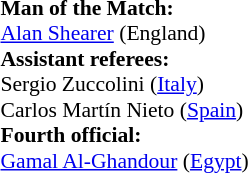<table style="width:100%; font-size:90%;">
<tr>
<td><br><strong>Man of the Match:</strong>
<br><a href='#'>Alan Shearer</a> (England)<br><strong>Assistant referees:</strong>
<br>Sergio Zuccolini (<a href='#'>Italy</a>)
<br>Carlos Martín Nieto (<a href='#'>Spain</a>)
<br><strong>Fourth official:</strong>
<br><a href='#'>Gamal Al-Ghandour</a> (<a href='#'>Egypt</a>)</td>
</tr>
</table>
